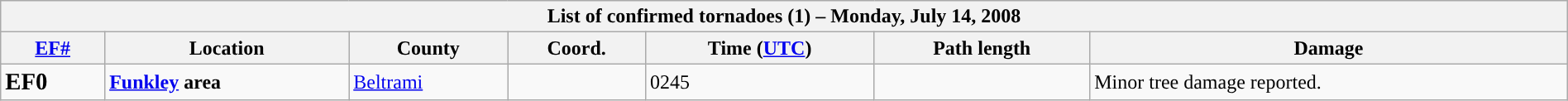<table class="wikitable collapsible" width="100%">
<tr>
<th colspan="7">List of confirmed tornadoes (1) – Monday, July 14, 2008</th>
</tr>
<tr>
<th><a href='#'>EF#</a></th>
<th>Location</th>
<th>County</th>
<th>Coord.</th>
<th>Time (<a href='#'>UTC</a>)</th>
<th>Path length</th>
<th>Damage</th>
</tr>
<tr>
<td><big><strong>EF0</strong></big></td>
<td><strong><a href='#'>Funkley</a> area</strong></td>
<td><a href='#'>Beltrami</a></td>
<td></td>
<td>0245</td>
<td></td>
<td>Minor tree damage reported.</td>
</tr>
</table>
